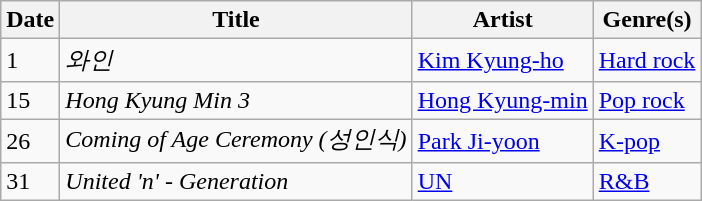<table class="wikitable" style="text-align: left;">
<tr>
<th>Date</th>
<th>Title</th>
<th>Artist</th>
<th>Genre(s)</th>
</tr>
<tr>
<td>1</td>
<td><em>와인</em></td>
<td><a href='#'>Kim Kyung-ho</a></td>
<td><a href='#'>Hard rock</a></td>
</tr>
<tr>
<td>15</td>
<td><em>Hong Kyung Min 3</em></td>
<td><a href='#'>Hong Kyung-min</a></td>
<td><a href='#'>Pop rock</a></td>
</tr>
<tr>
<td>26</td>
<td><em>Coming of Age Ceremony (성인식)</em></td>
<td><a href='#'>Park Ji-yoon</a></td>
<td><a href='#'>K-pop</a></td>
</tr>
<tr>
<td>31</td>
<td><em>United 'n' - Generation</em></td>
<td><a href='#'>UN</a></td>
<td><a href='#'>R&B</a></td>
</tr>
</table>
